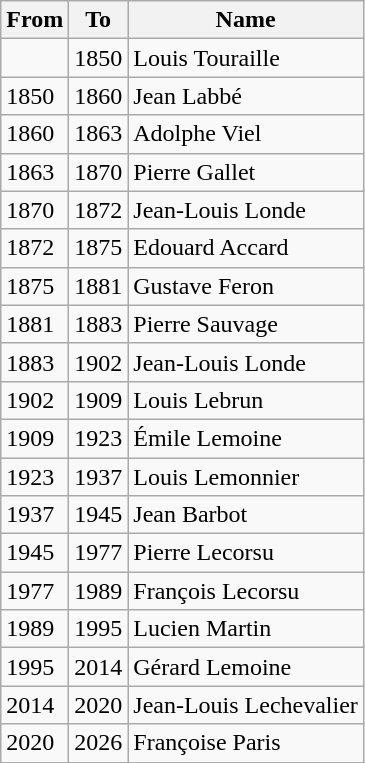<table class="wikitable">
<tr>
<th>From</th>
<th>To</th>
<th>Name</th>
</tr>
<tr>
<td></td>
<td>1850</td>
<td>Louis Touraille</td>
</tr>
<tr>
<td>1850</td>
<td>1860</td>
<td>Jean Labbé</td>
</tr>
<tr>
<td>1860</td>
<td>1863</td>
<td>Adolphe Viel</td>
</tr>
<tr>
<td>1863</td>
<td>1870</td>
<td>Pierre Gallet</td>
</tr>
<tr>
<td>1870</td>
<td>1872</td>
<td>Jean-Louis Londe</td>
</tr>
<tr>
<td>1872</td>
<td>1875</td>
<td>Edouard Accard</td>
</tr>
<tr>
<td>1875</td>
<td>1881</td>
<td>Gustave Feron</td>
</tr>
<tr>
<td>1881</td>
<td>1883</td>
<td>Pierre Sauvage</td>
</tr>
<tr>
<td>1883</td>
<td>1902</td>
<td>Jean-Louis Londe</td>
</tr>
<tr>
<td>1902</td>
<td>1909</td>
<td>Louis Lebrun</td>
</tr>
<tr>
<td>1909</td>
<td>1923</td>
<td>Émile Lemoine</td>
</tr>
<tr>
<td>1923</td>
<td>1937</td>
<td>Louis Lemonnier</td>
</tr>
<tr>
<td>1937</td>
<td>1945</td>
<td>Jean Barbot</td>
</tr>
<tr>
<td>1945</td>
<td>1977</td>
<td>Pierre Lecorsu</td>
</tr>
<tr>
<td>1977</td>
<td>1989</td>
<td>François Lecorsu</td>
</tr>
<tr>
<td>1989</td>
<td>1995</td>
<td>Lucien Martin</td>
</tr>
<tr>
<td>1995</td>
<td>2014</td>
<td>Gérard Lemoine</td>
</tr>
<tr>
<td>2014</td>
<td>2020</td>
<td>Jean-Louis Lechevalier</td>
</tr>
<tr>
<td>2020</td>
<td>2026</td>
<td>Françoise Paris</td>
</tr>
</table>
